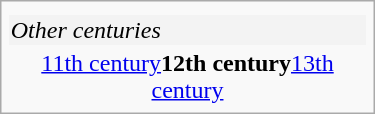<table class="infobox" width="250">
<tr>
<td></td>
</tr>
<tr style="background-color:#f3f3f3">
<td><em>Other centuries</em></td>
</tr>
<tr>
<td align="center"><a href='#'>11th century</a><strong>12th century</strong><a href='#'>13th century</a></td>
</tr>
</table>
